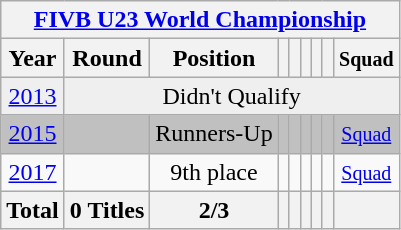<table class="wikitable" style="text-align: center;">
<tr>
<th colspan=9><a href='#'>FIVB U23 World Championship</a></th>
</tr>
<tr>
<th>Year</th>
<th>Round</th>
<th>Position</th>
<th></th>
<th></th>
<th></th>
<th></th>
<th></th>
<th><small>Squad</small></th>
</tr>
<tr bgcolor="efefef">
<td> <a href='#'>2013</a></td>
<td colspan=9>Didn't Qualify</td>
</tr>
<tr bgcolor=silver>
<td> <a href='#'>2015</a></td>
<td></td>
<td>Runners-Up</td>
<td></td>
<td></td>
<td></td>
<td></td>
<td></td>
<td><small><a href='#'>Squad</a></small></td>
</tr>
<tr>
<td> <a href='#'>2017</a></td>
<td></td>
<td>9th place</td>
<td></td>
<td></td>
<td></td>
<td></td>
<td></td>
<td><small><a href='#'>Squad</a></small></td>
</tr>
<tr>
<th>Total</th>
<th>0 Titles</th>
<th>2/3</th>
<th></th>
<th></th>
<th></th>
<th></th>
<th></th>
<th></th>
</tr>
</table>
